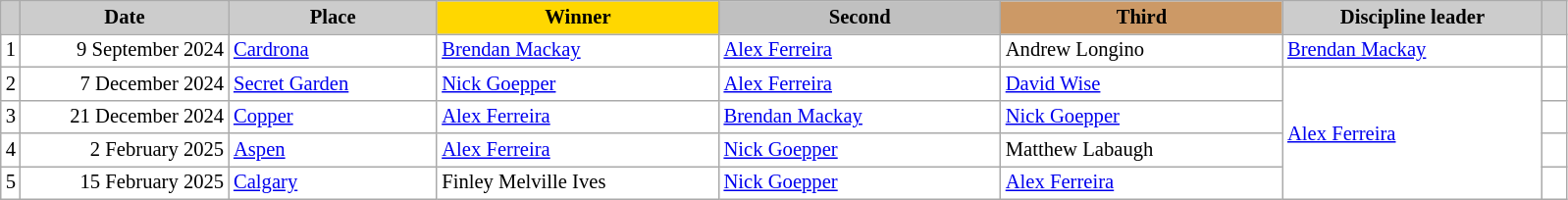<table class="wikitable plainrowheaders" style="background:#fff; font-size:86%; line-height:16px; border:grey solid 1px; border-collapse:collapse;">
<tr>
<th scope="col" style="background:#ccc; width=10 px;"></th>
<th scope="col" style="background:#ccc; width:135px;">Date</th>
<th scope="col" style="background:#ccc; width:135px;">Place</th>
<th scope="col" style="background:gold; width:185px;">Winner</th>
<th scope="col" style="background:silver; width:185px;">Second</th>
<th scope="col" style="background:#c96; width:185px;">Third</th>
<th scope="col" style="background:#ccc; width:170px;">Discipline leader</th>
<th scope="col" style="background:#ccc; width:10px;"></th>
</tr>
<tr>
<td align="center">1</td>
<td align="right">9 September 2024</td>
<td> <a href='#'>Cardrona</a></td>
<td> <a href='#'>Brendan Mackay</a></td>
<td> <a href='#'>Alex Ferreira</a></td>
<td> Andrew Longino</td>
<td> <a href='#'>Brendan Mackay</a></td>
<td></td>
</tr>
<tr>
<td align="center">2</td>
<td align="right">7 December 2024</td>
<td> <a href='#'>Secret Garden</a></td>
<td> <a href='#'>Nick Goepper</a></td>
<td> <a href='#'>Alex Ferreira</a></td>
<td> <a href='#'>David Wise</a></td>
<td rowspan="4"> <a href='#'>Alex Ferreira</a></td>
<td></td>
</tr>
<tr>
<td align="center">3</td>
<td align="right">21 December 2024</td>
<td> <a href='#'>Copper</a></td>
<td> <a href='#'>Alex Ferreira</a></td>
<td> <a href='#'>Brendan Mackay</a></td>
<td> <a href='#'>Nick Goepper</a></td>
<td></td>
</tr>
<tr>
<td align="center">4</td>
<td align="right">2 February 2025</td>
<td> <a href='#'>Aspen</a></td>
<td> <a href='#'>Alex Ferreira</a></td>
<td> <a href='#'>Nick Goepper</a></td>
<td> Matthew Labaugh</td>
<td></td>
</tr>
<tr>
<td align="center">5</td>
<td align="right">15 February 2025</td>
<td> <a href='#'>Calgary</a></td>
<td> Finley Melville Ives</td>
<td> <a href='#'>Nick Goepper</a></td>
<td> <a href='#'>Alex Ferreira</a></td>
<td></td>
</tr>
</table>
